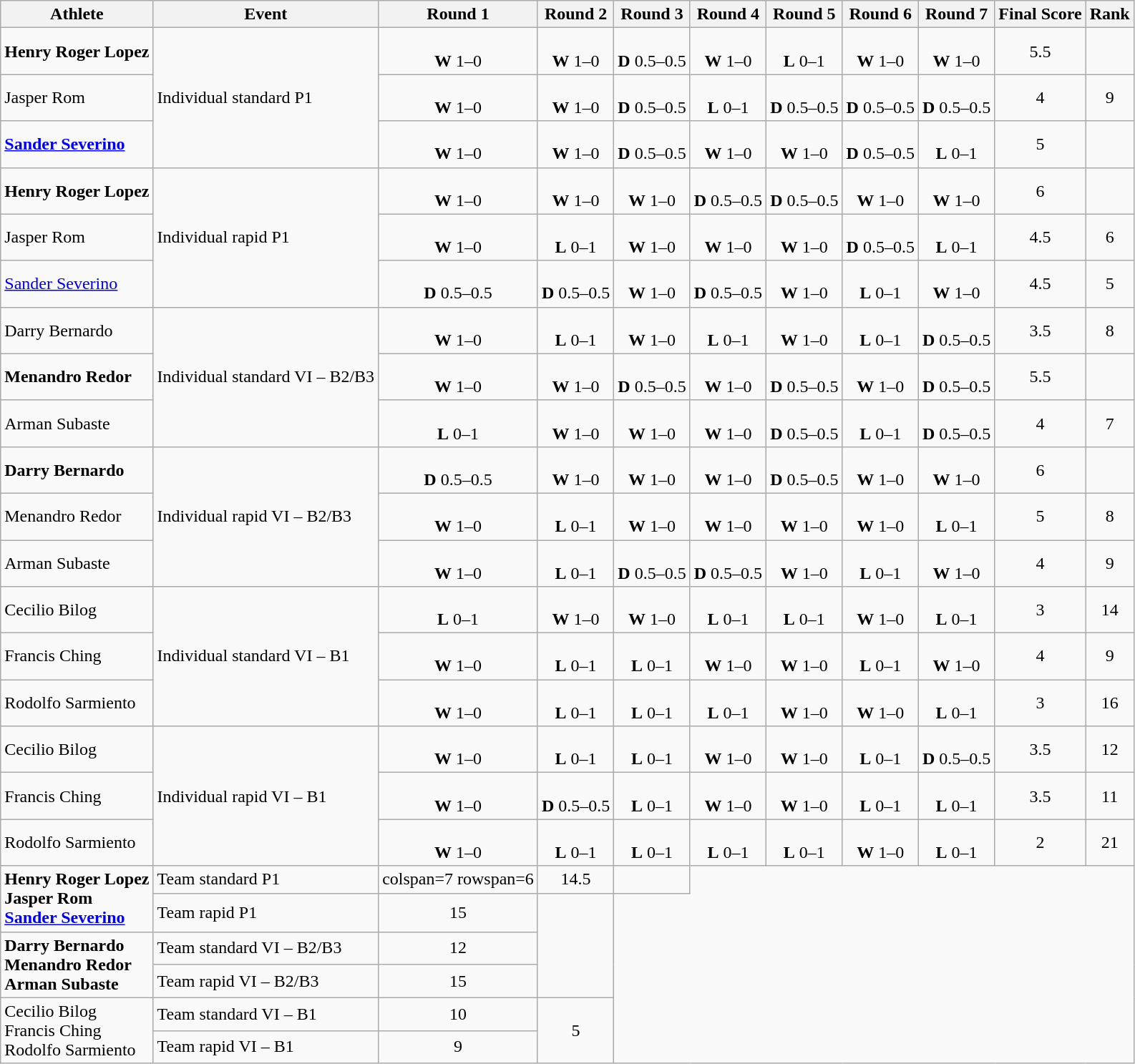<table class="wikitable">
<tr>
<th>Athlete</th>
<th>Event</th>
<th>Round 1</th>
<th>Round 2</th>
<th>Round 3</th>
<th>Round 4</th>
<th>Round 5</th>
<th>Round 6</th>
<th>Round 7</th>
<th>Final Score</th>
<th>Rank</th>
</tr>
<tr align=center>
<td align=left><strong>Henry Roger Lopez</strong></td>
<td rowspan=3 align=left>Individual standard P1</td>
<td><br><strong>W</strong> 1–0</td>
<td><br><strong>W</strong> 1–0</td>
<td><br><strong>D</strong> 0.5–0.5</td>
<td><br><strong>W</strong> 1–0</td>
<td><br><strong>L</strong> 0–1</td>
<td><br><strong>W</strong> 1–0</td>
<td><br><strong>W</strong> 1–0</td>
<td>5.5</td>
<td></td>
</tr>
<tr align=center>
<td align=left>Jasper Rom</td>
<td><br><strong>W</strong> 1–0</td>
<td><br><strong>W</strong> 1–0</td>
<td><br><strong>D</strong> 0.5–0.5</td>
<td><br><strong>L</strong> 0–1</td>
<td><br><strong>D</strong> 0.5–0.5</td>
<td><br><strong>D</strong> 0.5–0.5</td>
<td><br><strong>D</strong> 0.5–0.5</td>
<td>4</td>
<td>9</td>
</tr>
<tr align=center>
<td align=left><strong><a href='#'>Sander Severino</a></strong></td>
<td><br><strong>W</strong> 1–0</td>
<td><br><strong>W</strong> 1–0</td>
<td><br><strong>D</strong> 0.5–0.5</td>
<td><br><strong>W</strong> 1–0</td>
<td><br><strong>W</strong> 1–0</td>
<td><br><strong>D</strong> 0.5–0.5</td>
<td><br><strong>L</strong> 0–1</td>
<td>5</td>
<td></td>
</tr>
<tr align=center>
<td align=left><strong>Henry Roger Lopez</strong></td>
<td rowspan=3 align=left>Individual rapid P1</td>
<td><br><strong>W</strong> 1–0</td>
<td><br><strong>W</strong> 1–0</td>
<td><br><strong>W</strong> 1–0</td>
<td><br><strong>D</strong> 0.5–0.5</td>
<td><br><strong>D</strong> 0.5–0.5</td>
<td><br><strong>W</strong> 1–0</td>
<td><br><strong>W</strong> 1–0</td>
<td>6</td>
<td></td>
</tr>
<tr align=center>
<td align=left>Jasper Rom</td>
<td><br><strong>W</strong> 1–0</td>
<td><br><strong>L</strong> 0–1</td>
<td><br><strong>W</strong> 1–0</td>
<td><br><strong>W</strong> 1–0</td>
<td><br><strong>W</strong> 1–0</td>
<td><br><strong>D</strong> 0.5–0.5</td>
<td><br><strong>L</strong> 0–1</td>
<td>4.5</td>
<td>6</td>
</tr>
<tr align=center>
<td align=left><a href='#'>Sander Severino</a></td>
<td><br><strong>D</strong> 0.5–0.5</td>
<td><br><strong>D</strong> 0.5–0.5</td>
<td><br><strong>W</strong> 1–0</td>
<td><br><strong>D</strong> 0.5–0.5</td>
<td><br><strong>W</strong> 1–0</td>
<td><br><strong>L</strong> 0–1</td>
<td><br><strong>W</strong> 1–0</td>
<td>4.5</td>
<td>5</td>
</tr>
<tr align=center>
<td align=left>Darry Bernardo</td>
<td rowspan=3 align=left>Individual standard VI – B2/B3</td>
<td><br><strong>W</strong> 1–0</td>
<td><br><strong>L</strong> 0–1</td>
<td><br><strong>W</strong> 1–0</td>
<td><br><strong>L</strong> 0–1</td>
<td><br><strong>W</strong> 1–0</td>
<td><br><strong>L</strong> 0–1</td>
<td><br><strong>D</strong> 0.5–0.5</td>
<td>3.5</td>
<td>8</td>
</tr>
<tr align=center>
<td align=left><strong>Menandro Redor</strong></td>
<td><br><strong>W</strong> 1–0</td>
<td><br><strong>W</strong> 1–0</td>
<td><br><strong>D</strong> 0.5–0.5</td>
<td><br><strong>W</strong> 1–0</td>
<td><br><strong>D</strong> 0.5–0.5</td>
<td><br><strong>W</strong> 1–0</td>
<td><br><strong>D</strong> 0.5–0.5</td>
<td>5.5</td>
<td></td>
</tr>
<tr align=center>
<td align=left>Arman Subaste</td>
<td><br><strong>L</strong> 0–1</td>
<td><br><strong>W</strong> 1–0</td>
<td><br><strong>W</strong> 1–0</td>
<td><br><strong>W</strong> 1–0</td>
<td><br><strong>D</strong> 0.5–0.5</td>
<td><br><strong>L</strong> 0–1</td>
<td><br><strong>D</strong> 0.5–0.5</td>
<td>4</td>
<td>7</td>
</tr>
<tr align=center>
<td align=left><strong>Darry Bernardo</strong></td>
<td rowspan=3 align=left>Individual rapid VI – B2/B3</td>
<td><br><strong>D</strong> 0.5–0.5</td>
<td><br><strong>W</strong> 1–0</td>
<td><br><strong>W</strong> 1–0</td>
<td><br><strong>W</strong> 1–0</td>
<td><br><strong>D</strong> 0.5–0.5</td>
<td><br><strong>W</strong> 1–0</td>
<td><br><strong>W</strong> 1–0</td>
<td>6</td>
<td></td>
</tr>
<tr align=center>
<td align=left>Menandro Redor</td>
<td><br><strong>W</strong> 1–0</td>
<td><br><strong>L</strong> 0–1</td>
<td><br><strong>W</strong> 1–0</td>
<td><br><strong>W</strong> 1–0</td>
<td><br><strong>W</strong> 1–0</td>
<td><br><strong>W</strong> 1–0</td>
<td><br><strong>L</strong> 0–1</td>
<td>5</td>
<td>8</td>
</tr>
<tr align=center>
<td align=left>Arman Subaste</td>
<td><br><strong>W</strong> 1–0</td>
<td><br><strong>L</strong> 0–1</td>
<td><br><strong>D</strong> 0.5–0.5</td>
<td><br><strong>D</strong> 0.5–0.5</td>
<td><br><strong>W</strong> 1–0</td>
<td><br><strong>L</strong> 0–1</td>
<td><br><strong>W</strong> 1–0</td>
<td>4</td>
<td>9</td>
</tr>
<tr align=center>
<td align=left>Cecilio Bilog</td>
<td rowspan=3 align=left>Individual standard VI – B1</td>
<td><br><strong>L</strong> 0–1</td>
<td><br><strong>W</strong> 1–0</td>
<td><br><strong>W</strong> 1–0</td>
<td><br><strong>L</strong> 0–1</td>
<td><br><strong>L</strong> 0–1</td>
<td><br><strong>W</strong> 1–0</td>
<td><br><strong>L</strong> 0–1</td>
<td>3</td>
<td>14</td>
</tr>
<tr align=center>
<td align=left>Francis Ching</td>
<td><br><strong>W</strong> 1–0</td>
<td><br><strong>L</strong> 0–1</td>
<td><br><strong>L</strong> 0–1</td>
<td><br><strong>W</strong> 1–0</td>
<td><br><strong>W</strong> 1–0</td>
<td><br><strong>L</strong> 0–1</td>
<td><br><strong>W</strong> 1–0</td>
<td>4</td>
<td>9</td>
</tr>
<tr align=center>
<td align=left>Rodolfo Sarmiento</td>
<td><br><strong>W</strong> 1–0</td>
<td><br><strong>L</strong> 0–1</td>
<td><br><strong>L</strong> 0–1</td>
<td><br><strong>L</strong> 0–1</td>
<td><br><strong>W</strong> 1–0</td>
<td><br><strong>W</strong> 1–0</td>
<td><br><strong>L</strong> 0–1</td>
<td>3</td>
<td>16</td>
</tr>
<tr align=center>
<td align=left>Cecilio Bilog</td>
<td rowspan=3 align=left>Individual rapid VI – B1</td>
<td><br><strong>W</strong> 1–0</td>
<td><br><strong>L</strong> 0–1</td>
<td><br><strong>L</strong> 0–1</td>
<td><br><strong>W</strong> 1–0</td>
<td><br><strong>W</strong> 1–0</td>
<td><br><strong>L</strong> 0–1</td>
<td><br><strong>D</strong> 0.5–0.5</td>
<td>3.5</td>
<td>12</td>
</tr>
<tr align=center>
<td align=left>Francis Ching</td>
<td><br><strong>W</strong> 1–0</td>
<td><br><strong>D</strong> 0.5–0.5</td>
<td><br><strong>L</strong> 0–1</td>
<td><br><strong>W</strong> 1–0</td>
<td><br><strong>W</strong> 1–0</td>
<td><br><strong>L</strong> 0–1</td>
<td><br><strong>L</strong> 0–1</td>
<td>3.5</td>
<td>11</td>
</tr>
<tr align=center>
<td align=left>Rodolfo Sarmiento</td>
<td><br><strong>W</strong> 1–0</td>
<td><br><strong>L</strong> 0–1</td>
<td><br><strong>L</strong> 0–1</td>
<td><br><strong>L</strong> 0–1</td>
<td><br><strong>L</strong> 0–1</td>
<td><br><strong>W</strong> 1–0</td>
<td><br><strong>L</strong> 0–1</td>
<td>2</td>
<td>21</td>
</tr>
<tr align=center>
<td rowspan=2 align=left><strong>Henry Roger Lopez<br>Jasper Rom<br><a href='#'>Sander Severino</a></strong></td>
<td align=left>Team standard P1</td>
<td>colspan=7 rowspan=6 </td>
<td>14.5</td>
<td></td>
</tr>
<tr align=center>
<td align=left>Team rapid P1</td>
<td>15</td>
<td rowspan=3></td>
</tr>
<tr align=center>
<td rowspan=2 align=left><strong>Darry Bernardo<br>Menandro Redor<br>Arman Subaste</strong></td>
<td align=left>Team standard VI – B2/B3</td>
<td>12</td>
</tr>
<tr align=center>
<td align=left>Team rapid VI – B2/B3</td>
<td>15</td>
</tr>
<tr align=center>
<td rowspan=2 align=left>Cecilio Bilog<br>Francis Ching<br>Rodolfo Sarmiento</td>
<td align=left>Team standard VI – B1</td>
<td>10</td>
<td rowspan=2>5</td>
</tr>
<tr align=center>
<td align=left>Team rapid VI – B1</td>
<td>9</td>
</tr>
</table>
